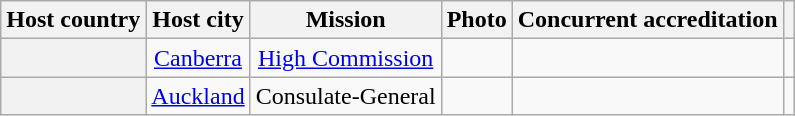<table class="wikitable plainrowheaders" style="text-align:center;">
<tr>
<th scope="col">Host country</th>
<th scope="col">Host city</th>
<th scope="col">Mission</th>
<th scope="col">Photo</th>
<th scope="col">Concurrent accreditation</th>
<th scope="col"></th>
</tr>
<tr>
<th scope="row"></th>
<td><a href='#'>Canberra</a></td>
<td><a href='#'>High Commission</a></td>
<td></td>
<td></td>
<td></td>
</tr>
<tr>
<th scope="row"></th>
<td><a href='#'>Auckland</a></td>
<td>Consulate-General</td>
<td></td>
<td></td>
<td></td>
</tr>
</table>
